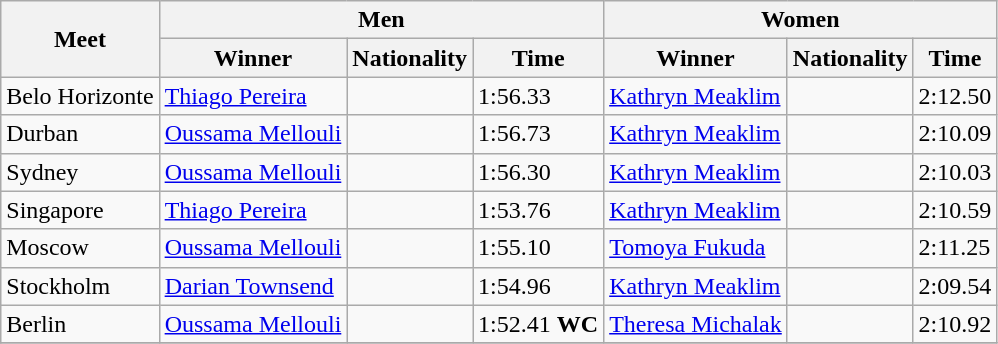<table class="wikitable">
<tr>
<th rowspan="2">Meet</th>
<th colspan="3">Men</th>
<th colspan="3">Women</th>
</tr>
<tr>
<th>Winner</th>
<th>Nationality</th>
<th>Time</th>
<th>Winner</th>
<th>Nationality</th>
<th>Time</th>
</tr>
<tr>
<td>Belo Horizonte</td>
<td><a href='#'>Thiago Pereira</a></td>
<td></td>
<td>1:56.33</td>
<td><a href='#'>Kathryn Meaklim</a></td>
<td></td>
<td>2:12.50</td>
</tr>
<tr>
<td>Durban</td>
<td><a href='#'>Oussama Mellouli</a></td>
<td></td>
<td>1:56.73</td>
<td><a href='#'>Kathryn Meaklim</a></td>
<td></td>
<td>2:10.09</td>
</tr>
<tr>
<td>Sydney</td>
<td><a href='#'>Oussama Mellouli</a></td>
<td></td>
<td>1:56.30</td>
<td><a href='#'>Kathryn Meaklim</a></td>
<td></td>
<td>2:10.03</td>
</tr>
<tr>
<td>Singapore</td>
<td><a href='#'>Thiago Pereira</a></td>
<td></td>
<td>1:53.76</td>
<td><a href='#'>Kathryn Meaklim</a></td>
<td></td>
<td>2:10.59</td>
</tr>
<tr>
<td>Moscow</td>
<td><a href='#'>Oussama Mellouli</a></td>
<td></td>
<td>1:55.10</td>
<td><a href='#'>Tomoya Fukuda</a></td>
<td></td>
<td>2:11.25</td>
</tr>
<tr>
<td>Stockholm</td>
<td><a href='#'>Darian Townsend</a></td>
<td></td>
<td>1:54.96</td>
<td><a href='#'>Kathryn Meaklim</a></td>
<td></td>
<td>2:09.54</td>
</tr>
<tr>
<td>Berlin</td>
<td><a href='#'>Oussama Mellouli</a></td>
<td></td>
<td>1:52.41 <strong>WC</strong></td>
<td><a href='#'>Theresa Michalak</a></td>
<td></td>
<td>2:10.92</td>
</tr>
<tr>
</tr>
</table>
